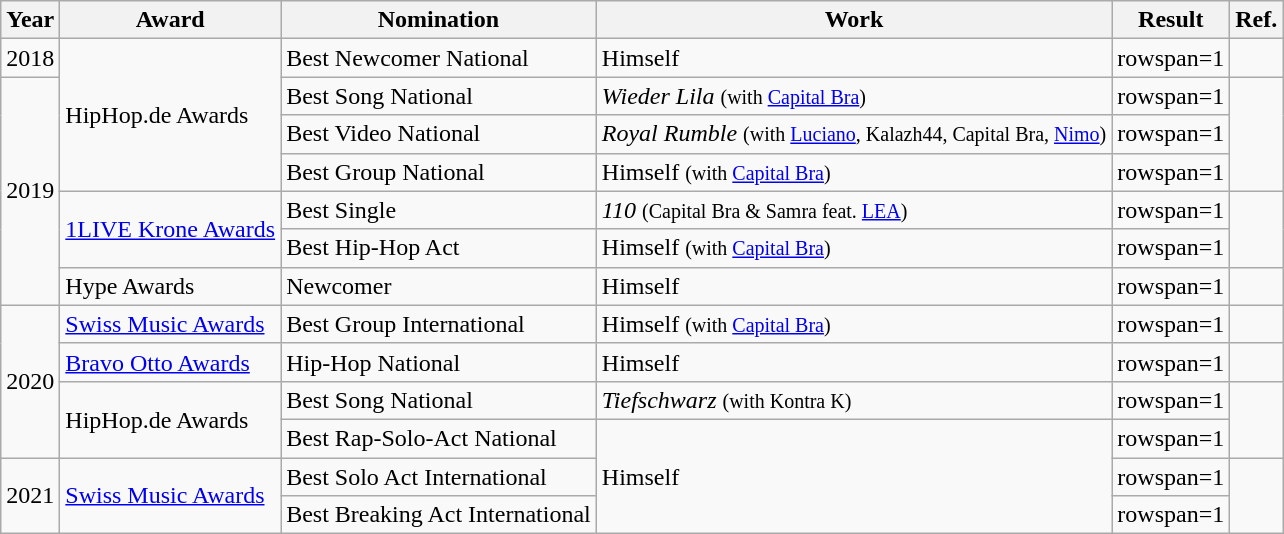<table class="wikitable">
<tr>
<th>Year</th>
<th>Award</th>
<th>Nomination</th>
<th>Work</th>
<th>Result</th>
<th>Ref.</th>
</tr>
<tr>
<td>2018</td>
<td rowspan="4">HipHop.de Awards</td>
<td>Best Newcomer National</td>
<td>Himself</td>
<td>rowspan=1 </td>
<td></td>
</tr>
<tr>
<td rowspan="6">2019</td>
<td>Best Song National</td>
<td rowspan="1"><em>Wieder Lila</em> <small>(with <a href='#'>Capital Bra</a>)</small></td>
<td>rowspan=1 </td>
<td rowspan="3"></td>
</tr>
<tr>
<td>Best Video National</td>
<td><em>Royal Rumble</em> <small>(with <a href='#'>Luciano</a>, Kalazh44, Capital Bra, <a href='#'>Nimo</a>)</small></td>
<td>rowspan=1 </td>
</tr>
<tr>
<td>Best Group National</td>
<td>Himself <small>(with <a href='#'>Capital Bra</a>)</small></td>
<td>rowspan=1 </td>
</tr>
<tr>
<td rowspan="2"><a href='#'>1LIVE Krone Awards</a></td>
<td>Best Single</td>
<td><em>110</em> <small>(Capital Bra & Samra feat. <a href='#'>LEA</a>)</small></td>
<td>rowspan=1 </td>
<td rowspan="2"></td>
</tr>
<tr>
<td>Best Hip-Hop Act</td>
<td>Himself <small>(with <a href='#'>Capital Bra</a>)</small></td>
<td>rowspan=1 </td>
</tr>
<tr>
<td>Hype Awards</td>
<td>Newcomer</td>
<td>Himself</td>
<td>rowspan=1 </td>
<td></td>
</tr>
<tr>
<td rowspan="4">2020</td>
<td><a href='#'>Swiss Music Awards</a></td>
<td>Best Group International</td>
<td>Himself <small>(with <a href='#'>Capital Bra</a>)</small></td>
<td>rowspan=1 </td>
<td></td>
</tr>
<tr>
<td><a href='#'>Bravo Otto Awards</a></td>
<td>Hip-Hop National</td>
<td>Himself</td>
<td>rowspan=1 </td>
<td></td>
</tr>
<tr>
<td rowspan="2">HipHop.de Awards</td>
<td>Best Song National</td>
<td><em>Tiefschwarz</em> <small>(with Kontra K)</small></td>
<td>rowspan=1 </td>
<td rowspan="2"></td>
</tr>
<tr>
<td>Best Rap-Solo-Act National</td>
<td rowspan="3">Himself</td>
<td>rowspan=1 </td>
</tr>
<tr>
<td rowspan="2">2021</td>
<td rowspan="2"><a href='#'>Swiss Music Awards</a></td>
<td>Best Solo Act International</td>
<td>rowspan=1 </td>
<td rowspan="2"></td>
</tr>
<tr>
<td>Best Breaking Act International</td>
<td>rowspan=1 </td>
</tr>
</table>
